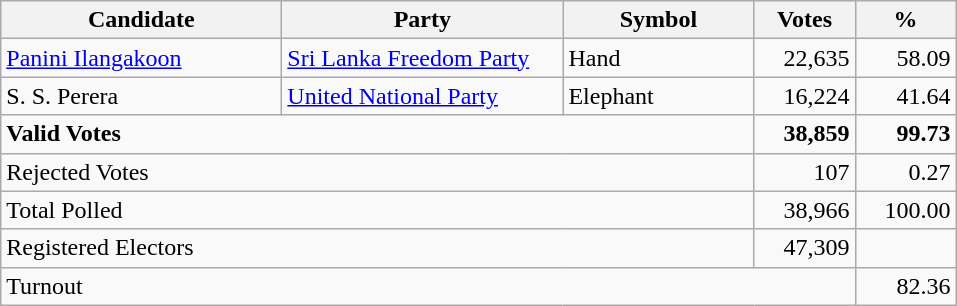<table class="wikitable" border="1" style="text-align:right;">
<tr>
<th align=left width="180">Candidate</th>
<th align=left width="180">Party</th>
<th align=left width="120">Symbol</th>
<th align=left width="60">Votes</th>
<th align=left width="60">%</th>
</tr>
<tr>
<td align=left><a href='#'>Panini Ilangakoon</a></td>
<td align=left><a href='#'>Sri Lanka Freedom Party</a></td>
<td align=left>Hand</td>
<td align=right>22,635</td>
<td align=right>58.09</td>
</tr>
<tr>
<td align=left>S. S. Perera</td>
<td align=left><a href='#'>United National Party</a></td>
<td align=left>Elephant</td>
<td align=right>16,224</td>
<td align=right>41.64</td>
</tr>
<tr>
<td align=left colspan=3><strong>Valid Votes</strong></td>
<td align=right><strong>38,859</strong></td>
<td align=right><strong>99.73</strong></td>
</tr>
<tr>
<td align=left colspan=3>Rejected Votes</td>
<td align=right>107</td>
<td align=right>0.27</td>
</tr>
<tr>
<td align=left colspan=3>Total Polled</td>
<td align=right>38,966</td>
<td align=right>100.00</td>
</tr>
<tr>
<td align=left colspan=3>Registered Electors</td>
<td>47,309</td>
<td></td>
</tr>
<tr>
<td align=left colspan=4>Turnout</td>
<td align=right>82.36</td>
</tr>
</table>
